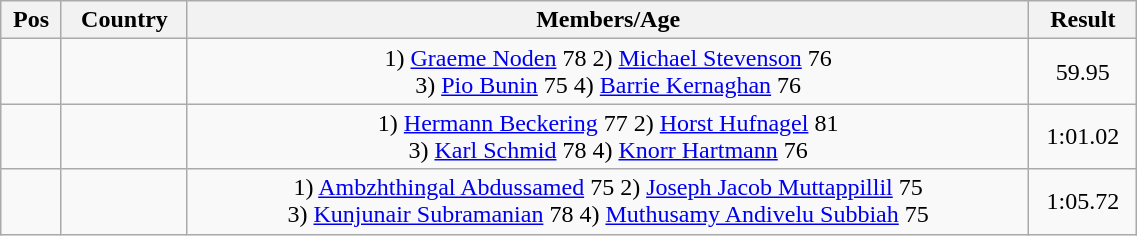<table class="wikitable"  style="text-align:center; width:60%;">
<tr>
<th>Pos</th>
<th>Country</th>
<th>Members/Age</th>
<th>Result</th>
</tr>
<tr>
<td align=center></td>
<td align=left></td>
<td>1) <a href='#'>Graeme Noden</a> 78 2) <a href='#'>Michael Stevenson</a> 76<br>3) <a href='#'>Pio Bunin</a> 75 4) <a href='#'>Barrie Kernaghan</a> 76</td>
<td>59.95</td>
</tr>
<tr>
<td align=center></td>
<td align=left></td>
<td>1) <a href='#'>Hermann Beckering</a> 77 2) <a href='#'>Horst Hufnagel</a> 81<br>3) <a href='#'>Karl Schmid</a> 78 4) <a href='#'>Knorr Hartmann</a> 76</td>
<td>1:01.02</td>
</tr>
<tr>
<td align=center></td>
<td align=left></td>
<td>1) <a href='#'>Ambzhthingal Abdussamed</a> 75 2) <a href='#'>Joseph Jacob Muttappillil</a> 75<br>3) <a href='#'>Kunjunair Subramanian</a> 78 4) <a href='#'>Muthusamy Andivelu Subbiah</a> 75</td>
<td>1:05.72</td>
</tr>
</table>
